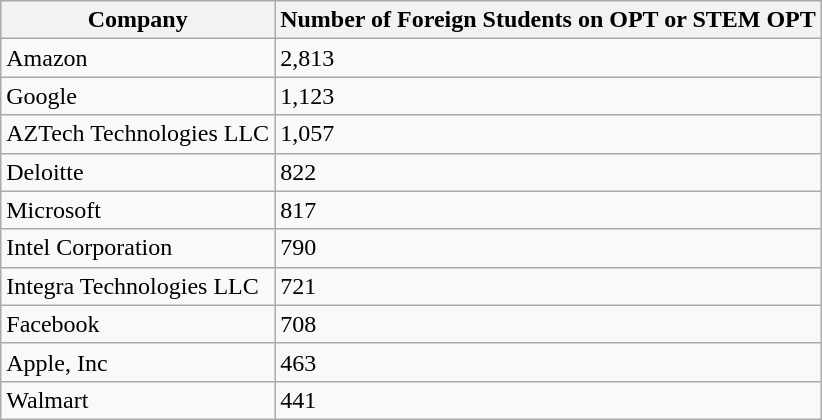<table class="wikitable">
<tr>
<th>Company</th>
<th>Number of Foreign Students on OPT or STEM OPT</th>
</tr>
<tr>
<td>Amazon</td>
<td>2,813</td>
</tr>
<tr>
<td>Google</td>
<td>1,123</td>
</tr>
<tr>
<td>AZTech Technologies LLC</td>
<td>1,057</td>
</tr>
<tr>
<td>Deloitte</td>
<td>822</td>
</tr>
<tr>
<td>Microsoft</td>
<td>817</td>
</tr>
<tr>
<td>Intel Corporation</td>
<td>790</td>
</tr>
<tr>
<td>Integra Technologies LLC</td>
<td>721</td>
</tr>
<tr>
<td>Facebook</td>
<td>708</td>
</tr>
<tr>
<td>Apple, Inc</td>
<td>463</td>
</tr>
<tr>
<td>Walmart</td>
<td>441</td>
</tr>
</table>
